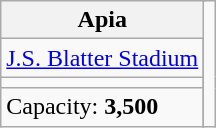<table class="wikitable">
<tr>
<th colspan=2>Apia</th>
<td rowspan=4><br></td>
</tr>
<tr>
<td><a href='#'>J.S. Blatter Stadium</a></td>
</tr>
<tr>
<td></td>
</tr>
<tr>
<td>Capacity: <strong>3,500</strong></td>
</tr>
</table>
